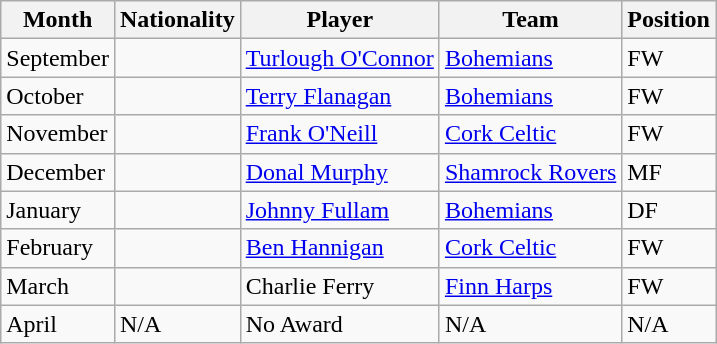<table class="wikitable sortable">
<tr>
<th>Month</th>
<th>Nationality</th>
<th>Player</th>
<th>Team</th>
<th>Position</th>
</tr>
<tr>
<td>September</td>
<td></td>
<td><a href='#'>Turlough O'Connor</a></td>
<td><a href='#'>Bohemians</a></td>
<td>FW</td>
</tr>
<tr>
<td>October</td>
<td></td>
<td><a href='#'>Terry Flanagan</a></td>
<td><a href='#'>Bohemians</a></td>
<td>FW</td>
</tr>
<tr>
<td>November</td>
<td></td>
<td><a href='#'>Frank O'Neill</a></td>
<td><a href='#'>Cork Celtic</a></td>
<td>FW</td>
</tr>
<tr>
<td>December</td>
<td></td>
<td><a href='#'>Donal Murphy</a></td>
<td><a href='#'>Shamrock Rovers</a></td>
<td>MF</td>
</tr>
<tr>
<td>January</td>
<td></td>
<td><a href='#'>Johnny Fullam</a></td>
<td><a href='#'>Bohemians</a></td>
<td>DF</td>
</tr>
<tr>
<td>February</td>
<td></td>
<td><a href='#'>Ben Hannigan</a></td>
<td><a href='#'>Cork Celtic</a></td>
<td>FW</td>
</tr>
<tr>
<td>March</td>
<td></td>
<td>Charlie Ferry</td>
<td><a href='#'>Finn Harps</a></td>
<td>FW</td>
</tr>
<tr>
<td>April</td>
<td>N/A</td>
<td>No Award</td>
<td>N/A</td>
<td>N/A</td>
</tr>
</table>
